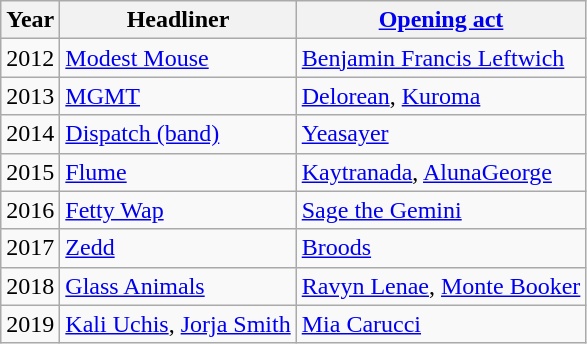<table class="wikitable">
<tr>
<th>Year</th>
<th>Headliner</th>
<th><a href='#'>Opening act</a></th>
</tr>
<tr>
<td>2012</td>
<td><a href='#'>Modest Mouse</a></td>
<td><a href='#'>Benjamin Francis Leftwich</a></td>
</tr>
<tr>
<td>2013</td>
<td><a href='#'>MGMT</a></td>
<td><a href='#'>Delorean</a>, <a href='#'>Kuroma</a></td>
</tr>
<tr>
<td>2014</td>
<td><a href='#'>Dispatch (band)</a></td>
<td><a href='#'>Yeasayer</a></td>
</tr>
<tr>
<td>2015</td>
<td><a href='#'>Flume</a></td>
<td><a href='#'>Kaytranada</a>, <a href='#'>AlunaGeorge</a></td>
</tr>
<tr>
<td>2016</td>
<td><a href='#'>Fetty Wap</a></td>
<td><a href='#'>Sage the Gemini</a></td>
</tr>
<tr>
<td>2017</td>
<td><a href='#'>Zedd</a></td>
<td><a href='#'>Broods</a></td>
</tr>
<tr>
<td>2018</td>
<td><a href='#'>Glass Animals</a></td>
<td><a href='#'>Ravyn Lenae</a>, <a href='#'>Monte Booker</a></td>
</tr>
<tr>
<td>2019</td>
<td><a href='#'>Kali Uchis</a>, <a href='#'>Jorja Smith</a></td>
<td><a href='#'>Mia Carucci</a></td>
</tr>
</table>
